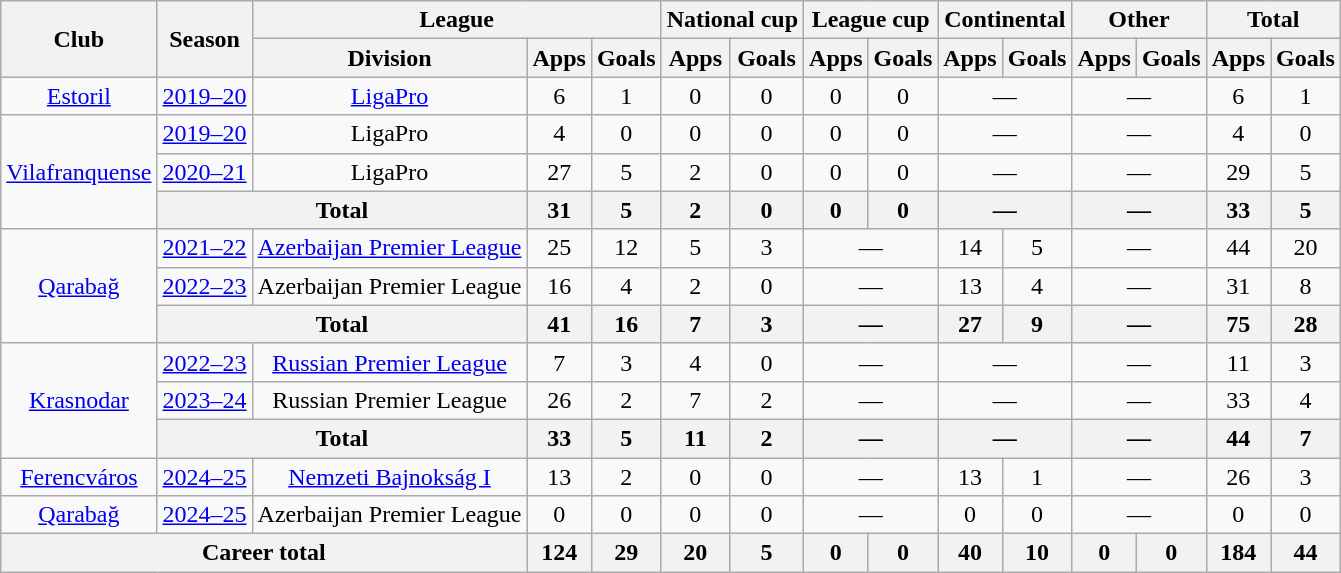<table class="wikitable" style="text-align:center">
<tr>
<th rowspan="2">Club</th>
<th rowspan="2">Season</th>
<th colspan="3">League</th>
<th colspan="2">National cup</th>
<th colspan="2">League cup</th>
<th colspan="2">Continental</th>
<th colspan="2">Other</th>
<th colspan="2">Total</th>
</tr>
<tr>
<th>Division</th>
<th>Apps</th>
<th>Goals</th>
<th>Apps</th>
<th>Goals</th>
<th>Apps</th>
<th>Goals</th>
<th>Apps</th>
<th>Goals</th>
<th>Apps</th>
<th>Goals</th>
<th>Apps</th>
<th>Goals</th>
</tr>
<tr>
<td><a href='#'>Estoril</a></td>
<td><a href='#'>2019–20</a></td>
<td><a href='#'>LigaPro</a></td>
<td>6</td>
<td>1</td>
<td>0</td>
<td>0</td>
<td>0</td>
<td>0</td>
<td colspan="2">—</td>
<td colspan="2">—</td>
<td>6</td>
<td>1</td>
</tr>
<tr>
<td rowspan="3"><a href='#'>Vilafranquense</a></td>
<td><a href='#'>2019–20</a></td>
<td>LigaPro</td>
<td>4</td>
<td>0</td>
<td>0</td>
<td>0</td>
<td>0</td>
<td>0</td>
<td colspan="2">—</td>
<td colspan="2">—</td>
<td>4</td>
<td>0</td>
</tr>
<tr>
<td><a href='#'>2020–21</a></td>
<td>LigaPro</td>
<td>27</td>
<td>5</td>
<td>2</td>
<td>0</td>
<td>0</td>
<td>0</td>
<td colspan="2">—</td>
<td colspan="2">—</td>
<td>29</td>
<td>5</td>
</tr>
<tr>
<th colspan="2">Total</th>
<th>31</th>
<th>5</th>
<th>2</th>
<th>0</th>
<th>0</th>
<th>0</th>
<th colspan="2">—</th>
<th colspan="2">—</th>
<th>33</th>
<th>5</th>
</tr>
<tr>
<td rowspan="3"><a href='#'>Qarabağ</a></td>
<td><a href='#'>2021–22</a></td>
<td><a href='#'>Azerbaijan Premier League</a></td>
<td>25</td>
<td>12</td>
<td>5</td>
<td>3</td>
<td colspan="2">—</td>
<td>14</td>
<td>5</td>
<td colspan="2">—</td>
<td>44</td>
<td>20</td>
</tr>
<tr>
<td><a href='#'>2022–23</a></td>
<td>Azerbaijan Premier League</td>
<td>16</td>
<td>4</td>
<td>2</td>
<td>0</td>
<td colspan="2">—</td>
<td>13</td>
<td>4</td>
<td colspan="2">—</td>
<td>31</td>
<td>8</td>
</tr>
<tr>
<th colspan="2">Total</th>
<th>41</th>
<th>16</th>
<th>7</th>
<th>3</th>
<th colspan="2">—</th>
<th>27</th>
<th>9</th>
<th colspan="2">—</th>
<th>75</th>
<th>28</th>
</tr>
<tr>
<td rowspan="3"><a href='#'>Krasnodar</a></td>
<td><a href='#'>2022–23</a></td>
<td><a href='#'>Russian Premier League</a></td>
<td>7</td>
<td>3</td>
<td>4</td>
<td>0</td>
<td colspan="2">—</td>
<td colspan="2">—</td>
<td colspan="2">—</td>
<td>11</td>
<td>3</td>
</tr>
<tr>
<td><a href='#'>2023–24</a></td>
<td>Russian Premier League</td>
<td>26</td>
<td>2</td>
<td>7</td>
<td>2</td>
<td colspan="2">—</td>
<td colspan="2">—</td>
<td colspan="2">—</td>
<td>33</td>
<td>4</td>
</tr>
<tr>
<th colspan="2">Total</th>
<th>33</th>
<th>5</th>
<th>11</th>
<th>2</th>
<th colspan="2">—</th>
<th colspan="2">—</th>
<th colspan="2">—</th>
<th>44</th>
<th>7</th>
</tr>
<tr>
<td><a href='#'>Ferencváros</a></td>
<td><a href='#'>2024–25</a></td>
<td><a href='#'>Nemzeti Bajnokság I</a></td>
<td>13</td>
<td>2</td>
<td>0</td>
<td>0</td>
<td colspan="2">—</td>
<td>13</td>
<td>1</td>
<td colspan="2">—</td>
<td>26</td>
<td>3</td>
</tr>
<tr>
<td><a href='#'>Qarabağ</a></td>
<td><a href='#'>2024–25</a></td>
<td>Azerbaijan Premier League</td>
<td>0</td>
<td>0</td>
<td>0</td>
<td>0</td>
<td colspan="2">—</td>
<td>0</td>
<td>0</td>
<td colspan="2">—</td>
<td>0</td>
<td>0</td>
</tr>
<tr>
<th colspan="3">Career total</th>
<th>124</th>
<th>29</th>
<th>20</th>
<th>5</th>
<th>0</th>
<th>0</th>
<th>40</th>
<th>10</th>
<th>0</th>
<th>0</th>
<th>184</th>
<th>44</th>
</tr>
</table>
